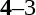<table style="text-align:center">
<tr>
<th width=223></th>
<th width=100></th>
<th width=223></th>
</tr>
<tr>
<td align=right><strong></strong></td>
<td><strong>4</strong>–3</td>
<td align=left></td>
</tr>
</table>
